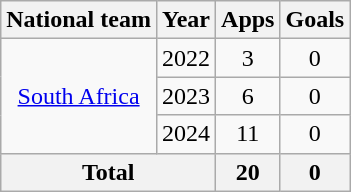<table class=wikitable style=text-align:center>
<tr>
<th>National team</th>
<th>Year</th>
<th>Apps</th>
<th>Goals</th>
</tr>
<tr>
<td rowspan="3"><a href='#'>South Africa</a></td>
<td>2022</td>
<td>3</td>
<td>0</td>
</tr>
<tr>
<td>2023</td>
<td>6</td>
<td>0</td>
</tr>
<tr>
<td>2024</td>
<td>11</td>
<td>0</td>
</tr>
<tr>
<th colspan=2>Total</th>
<th>20</th>
<th>0</th>
</tr>
</table>
